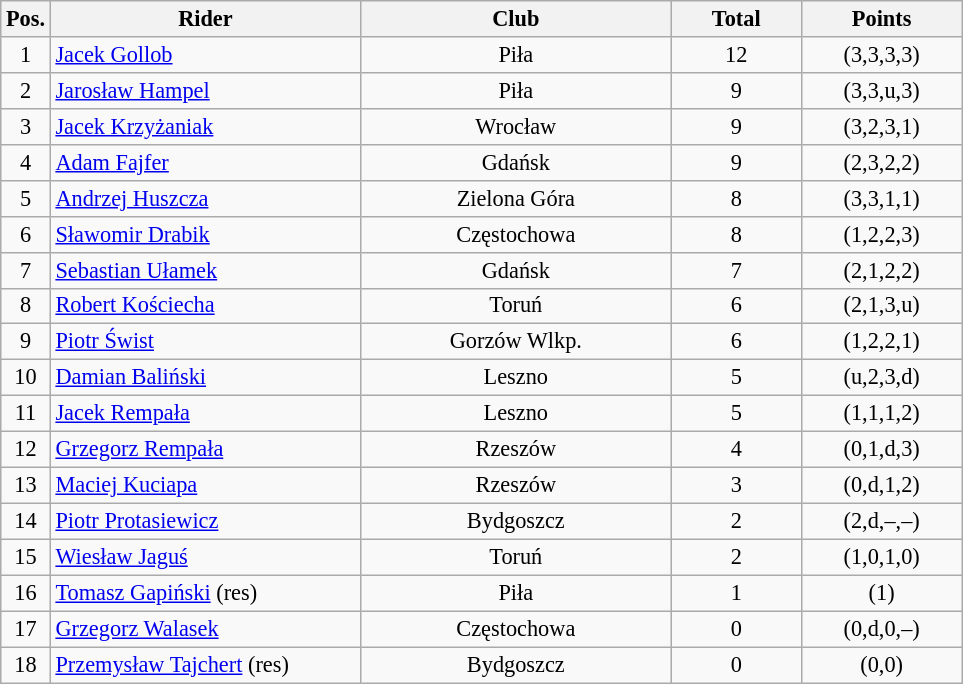<table class=wikitable style="font-size:93%;">
<tr>
<th width=25px>Pos.</th>
<th width=200px>Rider</th>
<th width=200px>Club</th>
<th width=80px>Total</th>
<th width=100px>Points</th>
</tr>
<tr align=center>
<td>1</td>
<td align=left><a href='#'>Jacek Gollob</a></td>
<td>Piła</td>
<td>12</td>
<td>(3,3,3,3)</td>
</tr>
<tr align=center>
<td>2</td>
<td align=left><a href='#'>Jarosław Hampel</a></td>
<td>Piła</td>
<td>9</td>
<td>(3,3,u,3)</td>
</tr>
<tr align=center>
<td>3</td>
<td align=left><a href='#'>Jacek Krzyżaniak</a></td>
<td>Wrocław</td>
<td>9</td>
<td>(3,2,3,1)</td>
</tr>
<tr align=center>
<td>4</td>
<td align=left><a href='#'>Adam Fajfer</a></td>
<td>Gdańsk</td>
<td>9</td>
<td>(2,3,2,2)</td>
</tr>
<tr align=center>
<td>5</td>
<td align=left><a href='#'>Andrzej Huszcza</a></td>
<td>Zielona Góra</td>
<td>8</td>
<td>(3,3,1,1)</td>
</tr>
<tr align=center>
<td>6</td>
<td align=left><a href='#'>Sławomir Drabik</a></td>
<td>Częstochowa</td>
<td>8</td>
<td>(1,2,2,3)</td>
</tr>
<tr align=center>
<td>7</td>
<td align=left><a href='#'>Sebastian Ułamek</a></td>
<td>Gdańsk</td>
<td>7</td>
<td>(2,1,2,2)</td>
</tr>
<tr align=center>
<td>8</td>
<td align=left><a href='#'>Robert Kościecha</a></td>
<td>Toruń</td>
<td>6</td>
<td>(2,1,3,u)</td>
</tr>
<tr align=center>
<td>9</td>
<td align=left><a href='#'>Piotr Świst</a></td>
<td>Gorzów Wlkp.</td>
<td>6</td>
<td>(1,2,2,1)</td>
</tr>
<tr align=center>
<td>10</td>
<td align=left><a href='#'>Damian Baliński</a></td>
<td>Leszno</td>
<td>5</td>
<td>(u,2,3,d)</td>
</tr>
<tr align=center>
<td>11</td>
<td align=left><a href='#'>Jacek Rempała</a></td>
<td>Leszno</td>
<td>5</td>
<td>(1,1,1,2)</td>
</tr>
<tr align=center>
<td>12</td>
<td align=left><a href='#'>Grzegorz Rempała</a></td>
<td>Rzeszów</td>
<td>4</td>
<td>(0,1,d,3)</td>
</tr>
<tr align=center>
<td>13</td>
<td align=left><a href='#'>Maciej Kuciapa</a></td>
<td>Rzeszów</td>
<td>3</td>
<td>(0,d,1,2)</td>
</tr>
<tr align=center>
<td>14</td>
<td align=left><a href='#'>Piotr Protasiewicz</a></td>
<td>Bydgoszcz</td>
<td>2</td>
<td>(2,d,–,–)</td>
</tr>
<tr align=center>
<td>15</td>
<td align=left><a href='#'>Wiesław Jaguś</a></td>
<td>Toruń</td>
<td>2</td>
<td>(1,0,1,0)</td>
</tr>
<tr align=center>
<td>16</td>
<td align=left><a href='#'>Tomasz Gapiński</a> (res)</td>
<td>Piła</td>
<td>1</td>
<td>(1)</td>
</tr>
<tr align=center>
<td>17</td>
<td align=left><a href='#'>Grzegorz Walasek</a></td>
<td>Częstochowa</td>
<td>0</td>
<td>(0,d,0,–)</td>
</tr>
<tr align=center>
<td>18</td>
<td align=left><a href='#'>Przemysław Tajchert</a> (res)</td>
<td>Bydgoszcz</td>
<td>0</td>
<td>(0,0)</td>
</tr>
</table>
